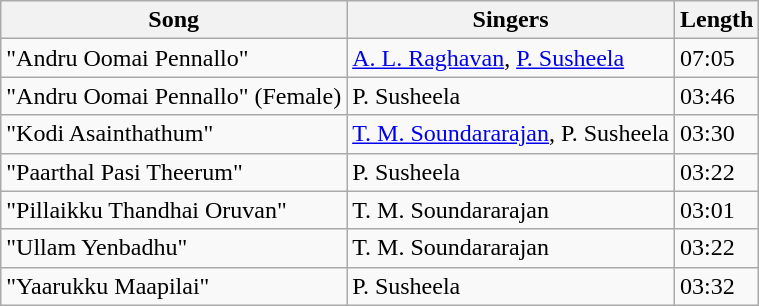<table class="wikitable">
<tr>
<th>Song</th>
<th>Singers</th>
<th>Length</th>
</tr>
<tr>
<td>"Andru Oomai Pennallo"</td>
<td><a href='#'>A. L. Raghavan</a>, <a href='#'>P. Susheela</a></td>
<td>07:05</td>
</tr>
<tr>
<td>"Andru Oomai Pennallo" (Female)</td>
<td>P. Susheela</td>
<td>03:46</td>
</tr>
<tr>
<td>"Kodi Asainthathum"</td>
<td><a href='#'>T. M. Soundararajan</a>, P. Susheela</td>
<td>03:30</td>
</tr>
<tr>
<td>"Paarthal Pasi Theerum"</td>
<td>P. Susheela</td>
<td>03:22</td>
</tr>
<tr>
<td>"Pillaikku Thandhai Oruvan"</td>
<td>T. M. Soundararajan</td>
<td>03:01</td>
</tr>
<tr>
<td>"Ullam Yenbadhu"</td>
<td>T. M. Soundararajan</td>
<td>03:22</td>
</tr>
<tr>
<td>"Yaarukku Maapilai"</td>
<td>P. Susheela</td>
<td>03:32</td>
</tr>
</table>
